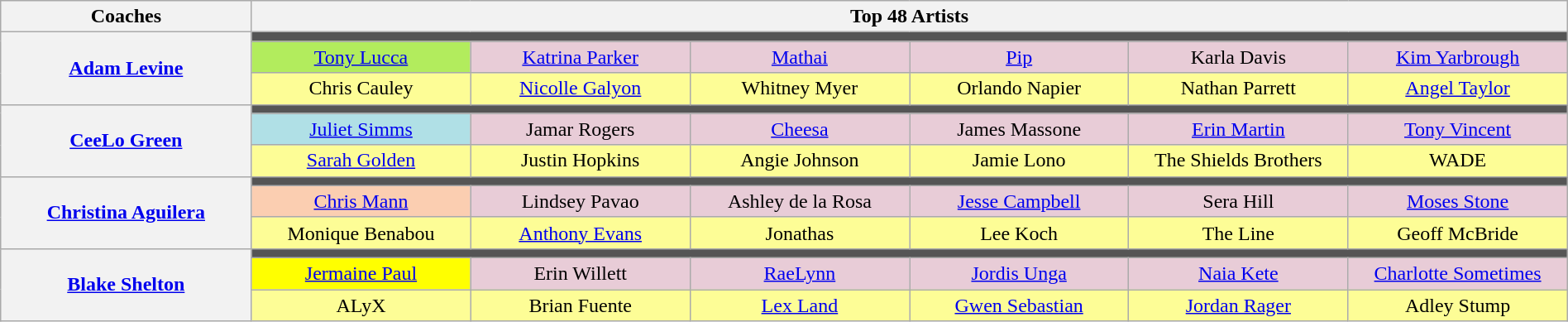<table class="wikitable" style="text-align:center; width:100%;">
<tr>
<th scope="col" style="width:16%;">Coaches</th>
<th scope="col" style="width:84%;" colspan="10">Top 48 Artists</th>
</tr>
<tr>
<th rowspan="3"><a href='#'>Adam Levine</a></th>
<td colspan="6" style="background:#555;"></td>
</tr>
<tr>
<td style="background:#B2EC5D; width:14%;"><a href='#'>Tony Lucca</a></td>
<td style="background:#e8ccd7; width:14%;"><a href='#'>Katrina Parker</a></td>
<td style="background:#e8ccd7; width:14%;"><a href='#'>Mathai</a></td>
<td style="background:#e8ccd7; width:14%;"><a href='#'>Pip</a></td>
<td style="background:#e8ccd7; width:14%;">Karla Davis</td>
<td style="background:#e8ccd7; width:14%;"><a href='#'>Kim Yarbrough</a></td>
</tr>
<tr>
<td style="background:#FDFD96">Chris Cauley</td>
<td style="background:#FDFD96"><a href='#'>Nicolle Galyon</a></td>
<td style="background:#FDFD96">Whitney Myer</td>
<td style="background:#FDFD96">Orlando Napier</td>
<td style="background:#FDFD96">Nathan Parrett</td>
<td style="background:#FDFD96"><a href='#'>Angel Taylor</a></td>
</tr>
<tr>
<th rowspan="3"><a href='#'>CeeLo Green</a></th>
<td colspan="6" style="background:#555;"></td>
</tr>
<tr>
<td style="background:#B0E0E6"><a href='#'>Juliet Simms</a></td>
<td style="background:#E8CCD7">Jamar Rogers</td>
<td style="background:#E8CCD7"><a href='#'>Cheesa</a></td>
<td style="background:#E8CCD7">James Massone</td>
<td style="background:#E8CCD7"><a href='#'>Erin Martin</a></td>
<td style="background:#E8CCD7"><a href='#'>Tony Vincent</a></td>
</tr>
<tr>
<td style="background:#FDFD96"><a href='#'>Sarah Golden</a></td>
<td style="background:#FDFD96">Justin Hopkins</td>
<td style="background:#FDFD96">Angie Johnson</td>
<td style="background:#FDFD96">Jamie Lono</td>
<td style="background:#FDFD96">The Shields Brothers</td>
<td style="background:#FDFD96">WADE</td>
</tr>
<tr>
<th rowspan="3"><a href='#'>Christina Aguilera</a></th>
<td colspan="6" style="background:#555;"></td>
</tr>
<tr>
<td style="background:#FBCEB1"><a href='#'>Chris Mann</a></td>
<td style="background:#E8CCD7">Lindsey Pavao</td>
<td style="background:#E8CCD7">Ashley de la Rosa</td>
<td style="background:#E8CCD7"><a href='#'>Jesse Campbell</a></td>
<td style="background:#E8CCD7">Sera Hill</td>
<td style="background:#E8CCD7"><a href='#'>Moses Stone</a></td>
</tr>
<tr>
<td style="background:#FDFD96">Monique Benabou</td>
<td style="background:#FDFD96"><a href='#'>Anthony Evans</a></td>
<td style="background:#FDFD96">Jonathas</td>
<td style="background:#FDFD96">Lee Koch</td>
<td style="background:#FDFD96">The Line</td>
<td style="background:#FDFD96">Geoff McBride</td>
</tr>
<tr>
<th rowspan="3"><a href='#'>Blake Shelton</a></th>
<td colspan="6" style="background:#555;"></td>
</tr>
<tr>
<td style="background:yellow"><a href='#'>Jermaine Paul</a></td>
<td style="background:#E8CCD7">Erin Willett</td>
<td style="background:#E8CCD7"><a href='#'>RaeLynn</a></td>
<td style="background:#E8CCD7"><a href='#'>Jordis Unga</a></td>
<td style="background:#E8CCD7"><a href='#'>Naia Kete</a></td>
<td style="background:#E8CCD7"><a href='#'>Charlotte Sometimes</a></td>
</tr>
<tr>
<td style="background:#FDFD96">ALyX</td>
<td style="background:#FDFD96">Brian Fuente</td>
<td style="background:#FDFD96"><a href='#'>Lex Land</a></td>
<td style="background:#FDFD96"><a href='#'>Gwen Sebastian</a></td>
<td style="background:#FDFD96"><a href='#'>Jordan Rager</a></td>
<td style="background:#FDFD96">Adley Stump</td>
</tr>
</table>
